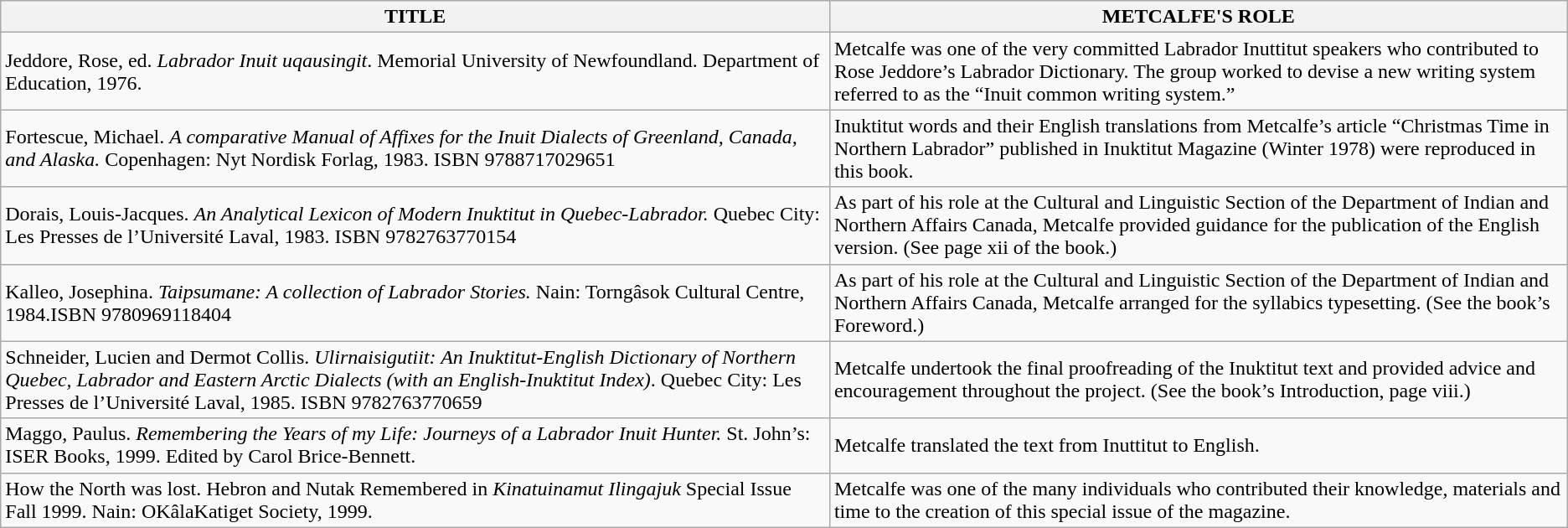<table class="wikitable">
<tr>
<th>TITLE</th>
<th>METCALFE'S ROLE</th>
</tr>
<tr>
<td>Jeddore, Rose, ed. <em>Labrador Inuit uqausingit</em>. Memorial University of Newfoundland. Department of Education, 1976.</td>
<td>Metcalfe was one of the very committed Labrador Inuttitut speakers who contributed to Rose Jeddore’s Labrador Dictionary. The group worked to devise a new writing system referred to as the “Inuit common writing system.”</td>
</tr>
<tr>
<td>Fortescue, Michael.  <em>A comparative Manual of Affixes for the Inuit Dialects of Greenland, Canada, and Alaska.</em> Copenhagen: Nyt Nordisk Forlag, 1983. ISBN 9788717029651</td>
<td>Inuktitut words and their English translations from Metcalfe’s article “Christmas Time in Northern Labrador” published in Inuktitut Magazine (Winter 1978) were reproduced in this book.</td>
</tr>
<tr>
<td>Dorais, Louis-Jacques. <em>An Analytical Lexicon of Modern Inuktitut in Quebec-Labrador.</em> Quebec City: Les Presses de l’Université Laval, 1983. ISBN 9782763770154</td>
<td>As part of his role at the Cultural and Linguistic Section of the Department of Indian and Northern Affairs Canada, Metcalfe provided guidance for the publication of the English version. (See page xii of the book.)</td>
</tr>
<tr>
<td>Kalleo, Josephina. <em>Taipsumane: A collection of Labrador Stories.</em> Nain: Torngâsok Cultural Centre, 1984.ISBN 9780969118404</td>
<td>As part of his role at the Cultural and Linguistic Section of the Department of Indian and Northern Affairs Canada, Metcalfe arranged for the syllabics typesetting. (See the book’s Foreword.)</td>
</tr>
<tr>
<td>Schneider, Lucien and Dermot Collis. <em>Ulirnaisigutiit: An Inuktitut-English Dictionary of Northern Quebec, Labrador and Eastern Arctic Dialects (with an English-Inuktitut Index)</em>. Quebec City: Les Presses de l’Université Laval, 1985. ISBN 9782763770659</td>
<td>Metcalfe undertook the final proofreading of the Inuktitut text and provided advice and encouragement throughout the project. (See the book’s Introduction, page viii.)</td>
</tr>
<tr>
<td>Maggo, Paulus. <em>Remembering the Years of my Life: Journeys of a Labrador Inuit Hunter.</em> St. John’s: ISER Books, 1999. Edited by Carol Brice-Bennett.</td>
<td>Metcalfe translated the text from Inuttitut to English.</td>
</tr>
<tr>
<td>How the North was lost. Hebron and Nutak Remembered in <em>Kinatuinamut Ilingajuk</em> Special Issue Fall 1999. Nain: OKâlaKatiget Society, 1999.</td>
<td>Metcalfe was one of the many individuals who contributed their knowledge, materials and time to the creation of this special issue of the magazine.</td>
</tr>
</table>
